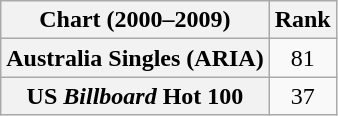<table class="wikitable plainrowheaders sortable" style="text-align:center">
<tr>
<th>Chart (2000–2009)</th>
<th>Rank</th>
</tr>
<tr>
<th scope="row">Australia Singles (ARIA) </th>
<td align="center">81</td>
</tr>
<tr>
<th scope="row">US <em>Billboard</em> Hot 100</th>
<td align="center">37</td>
</tr>
</table>
